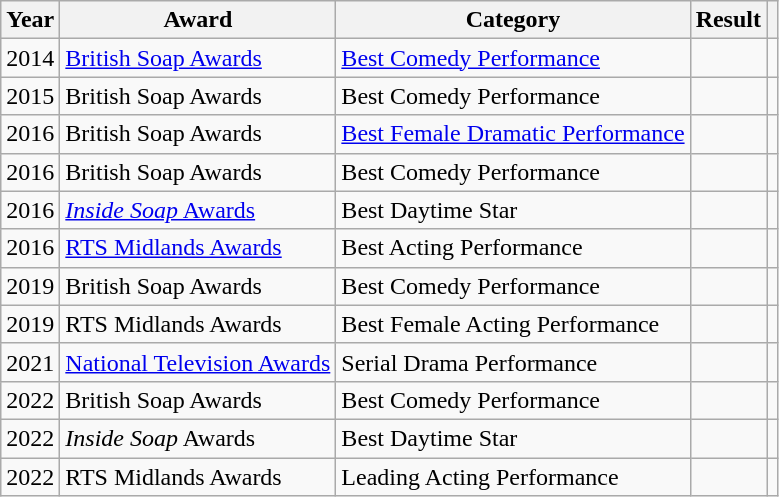<table class="wikitable">
<tr>
<th>Year</th>
<th>Award</th>
<th>Category</th>
<th>Result</th>
<th></th>
</tr>
<tr>
<td>2014</td>
<td><a href='#'>British Soap Awards</a></td>
<td><a href='#'>Best Comedy Performance</a></td>
<td></td>
<td align="center"></td>
</tr>
<tr>
<td>2015</td>
<td>British Soap Awards</td>
<td>Best Comedy Performance</td>
<td></td>
<td align="center"></td>
</tr>
<tr>
<td>2016</td>
<td>British Soap Awards</td>
<td><a href='#'>Best Female Dramatic Performance</a></td>
<td></td>
<td align="center"></td>
</tr>
<tr>
<td>2016</td>
<td>British Soap Awards</td>
<td>Best Comedy Performance</td>
<td></td>
<td align="center"></td>
</tr>
<tr>
<td>2016</td>
<td><a href='#'><em>Inside Soap</em> Awards</a></td>
<td>Best Daytime Star</td>
<td></td>
<td align="center"></td>
</tr>
<tr>
<td>2016</td>
<td><a href='#'>RTS Midlands Awards</a></td>
<td>Best Acting Performance</td>
<td></td>
<td align="center"></td>
</tr>
<tr>
<td>2019</td>
<td>British Soap Awards</td>
<td>Best Comedy Performance</td>
<td></td>
<td align="center"></td>
</tr>
<tr>
<td>2019</td>
<td>RTS Midlands Awards</td>
<td>Best Female Acting Performance</td>
<td></td>
<td align="center"></td>
</tr>
<tr>
<td>2021</td>
<td><a href='#'>National Television Awards</a></td>
<td>Serial Drama Performance</td>
<td></td>
<td align="center"></td>
</tr>
<tr>
<td>2022</td>
<td>British Soap Awards</td>
<td>Best Comedy Performance</td>
<td></td>
<td align="center"></td>
</tr>
<tr>
<td>2022</td>
<td><em>Inside Soap</em> Awards</td>
<td>Best Daytime Star</td>
<td></td>
<td align="center"></td>
</tr>
<tr>
<td>2022</td>
<td>RTS Midlands Awards</td>
<td>Leading Acting Performance</td>
<td></td>
<td align="center"></td>
</tr>
</table>
